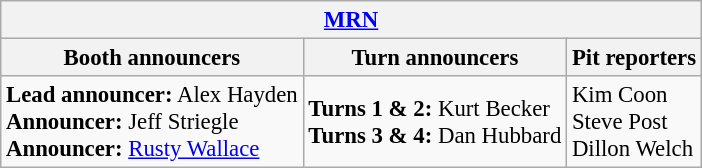<table class="wikitable" style="font-size: 95%">
<tr>
<th colspan="3"><a href='#'>MRN</a></th>
</tr>
<tr>
<th>Booth announcers</th>
<th>Turn announcers</th>
<th>Pit reporters</th>
</tr>
<tr>
<td><strong>Lead announcer:</strong> Alex Hayden<br><strong>Announcer:</strong> Jeff Striegle<br><strong>Announcer:</strong> <a href='#'>Rusty Wallace</a></td>
<td><strong>Turns 1 & 2:</strong> Kurt Becker<br><strong>Turns 3 & 4:</strong> Dan Hubbard</td>
<td>Kim Coon<br>Steve Post<br>Dillon Welch</td>
</tr>
</table>
